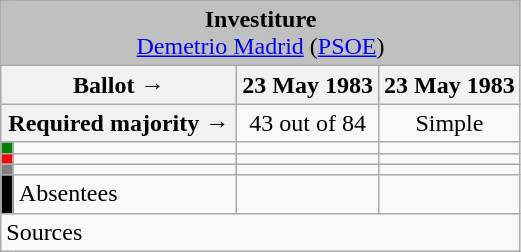<table class="wikitable" style="text-align:center;">
<tr>
<td colspan="4" align="center" bgcolor="#C0C0C0"><strong>Investiture</strong><br><a href='#'>Demetrio Madrid</a> (<a href='#'>PSOE</a>)</td>
</tr>
<tr>
<th colspan="2" width="150px">Ballot →</th>
<th>23 May 1983</th>
<th>23 May 1983</th>
</tr>
<tr>
<th colspan="2">Required majority →</th>
<td>43 out of 84 </td>
<td>Simple </td>
</tr>
<tr>
<th width="1px" style="background:green;"></th>
<td align="left"></td>
<td></td>
<td></td>
</tr>
<tr>
<th style="color:inherit;background:red;"></th>
<td align="left"></td>
<td></td>
<td></td>
</tr>
<tr>
<th style="color:inherit;background:gray;"></th>
<td align="left"></td>
<td></td>
<td></td>
</tr>
<tr>
<th style="color:inherit;background:black;"></th>
<td align="left"><span>Absentees</span></td>
<td></td>
<td></td>
</tr>
<tr>
<td align="left" colspan="4">Sources</td>
</tr>
</table>
